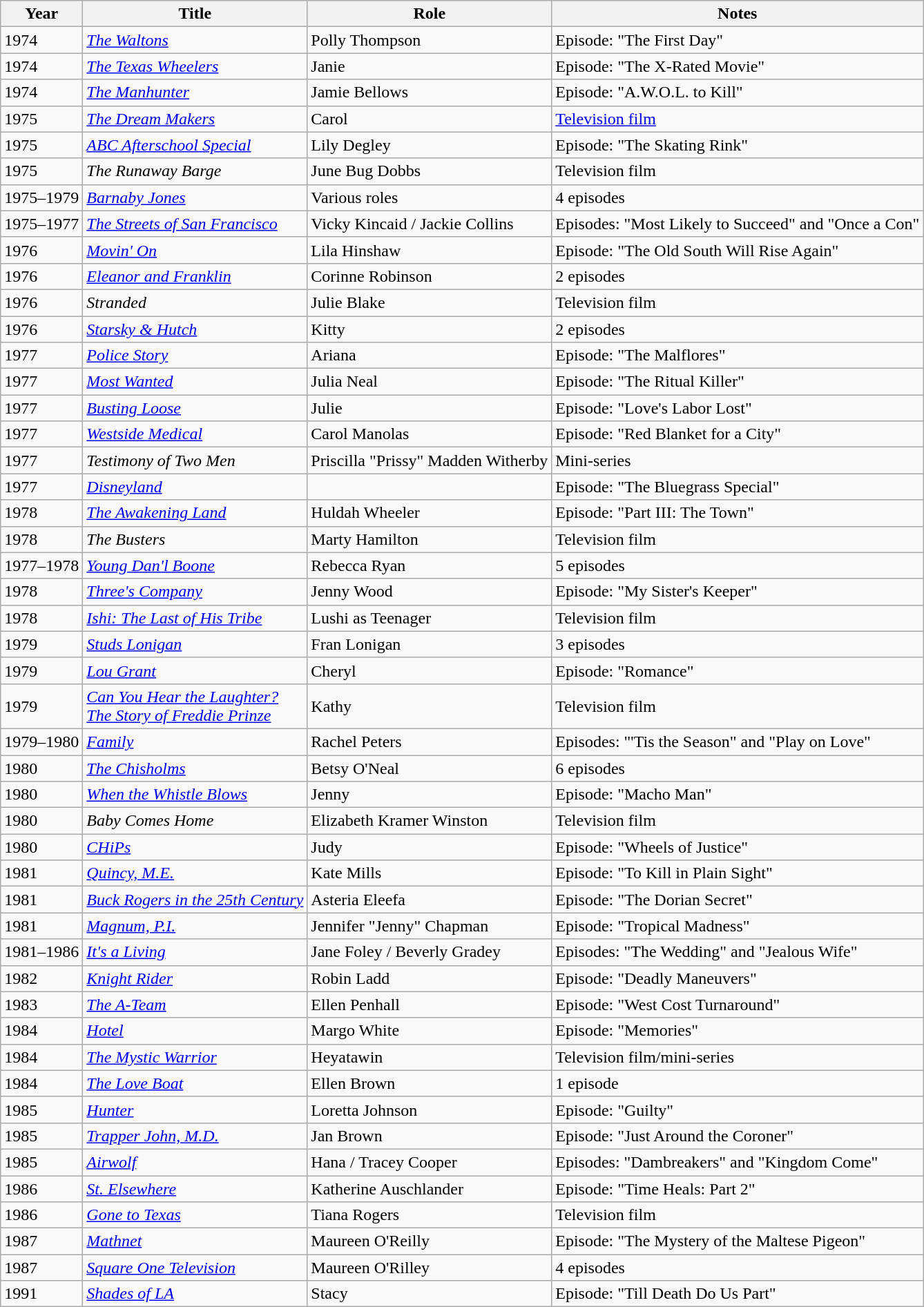<table class="wikitable sortable">
<tr>
<th>Year</th>
<th>Title</th>
<th>Role</th>
<th class="unsortable">Notes</th>
</tr>
<tr>
<td>1974</td>
<td><em><a href='#'>The Waltons</a></em></td>
<td>Polly Thompson</td>
<td>Episode: "The First Day"</td>
</tr>
<tr>
<td>1974</td>
<td><em><a href='#'>The Texas Wheelers</a></em></td>
<td>Janie</td>
<td>Episode: "The X-Rated Movie"</td>
</tr>
<tr>
<td>1974</td>
<td><em><a href='#'>The Manhunter</a></em></td>
<td>Jamie Bellows</td>
<td>Episode: "A.W.O.L. to Kill"</td>
</tr>
<tr>
<td>1975</td>
<td><em><a href='#'>The Dream Makers</a></em></td>
<td>Carol</td>
<td><a href='#'>Television film</a></td>
</tr>
<tr>
<td>1975</td>
<td><em><a href='#'>ABC Afterschool Special</a></em></td>
<td>Lily Degley</td>
<td>Episode: "The Skating Rink"</td>
</tr>
<tr>
<td>1975</td>
<td><em>The Runaway Barge</em></td>
<td>June Bug Dobbs</td>
<td>Television film</td>
</tr>
<tr>
<td>1975–1979</td>
<td><em><a href='#'>Barnaby Jones</a></em></td>
<td>Various roles</td>
<td>4 episodes</td>
</tr>
<tr>
<td>1975–1977</td>
<td><em><a href='#'>The Streets of San Francisco</a></em></td>
<td>Vicky Kincaid / Jackie Collins</td>
<td>Episodes: "Most Likely to Succeed" and "Once a Con"</td>
</tr>
<tr>
<td>1976</td>
<td><em><a href='#'>Movin' On</a></em></td>
<td>Lila Hinshaw</td>
<td>Episode: "The Old South Will Rise Again"</td>
</tr>
<tr>
<td>1976</td>
<td><em><a href='#'>Eleanor and Franklin</a></em></td>
<td>Corinne Robinson</td>
<td>2 episodes</td>
</tr>
<tr>
<td>1976</td>
<td><em>Stranded</em></td>
<td>Julie Blake</td>
<td>Television film</td>
</tr>
<tr>
<td>1976</td>
<td><em><a href='#'>Starsky & Hutch</a></em></td>
<td>Kitty</td>
<td>2 episodes</td>
</tr>
<tr>
<td>1977</td>
<td><em><a href='#'>Police Story</a></em></td>
<td>Ariana</td>
<td>Episode: "The Malflores"</td>
</tr>
<tr>
<td>1977</td>
<td><em><a href='#'>Most Wanted</a></em></td>
<td>Julia Neal</td>
<td>Episode: "The Ritual Killer"</td>
</tr>
<tr>
<td>1977</td>
<td><em><a href='#'>Busting Loose</a></em></td>
<td>Julie</td>
<td>Episode: "Love's Labor Lost"</td>
</tr>
<tr>
<td>1977</td>
<td><em><a href='#'>Westside Medical</a></em></td>
<td>Carol Manolas</td>
<td>Episode: "Red Blanket for a City"</td>
</tr>
<tr>
<td>1977</td>
<td><em>Testimony of Two Men</em></td>
<td>Priscilla "Prissy" Madden Witherby</td>
<td>Mini-series</td>
</tr>
<tr>
<td>1977</td>
<td><em><a href='#'>Disneyland</a></em></td>
<td></td>
<td>Episode: "The Bluegrass Special"</td>
</tr>
<tr>
<td>1978</td>
<td><em><a href='#'>The Awakening Land</a></em></td>
<td>Huldah Wheeler</td>
<td>Episode: "Part III: The Town"</td>
</tr>
<tr>
<td>1978</td>
<td><em>The Busters</em></td>
<td>Marty Hamilton</td>
<td>Television film</td>
</tr>
<tr>
<td>1977–1978</td>
<td><em><a href='#'>Young Dan'l Boone</a></em></td>
<td>Rebecca Ryan</td>
<td>5 episodes</td>
</tr>
<tr>
<td>1978</td>
<td><em><a href='#'>Three's Company</a></em></td>
<td>Jenny Wood</td>
<td>Episode: "My Sister's Keeper"</td>
</tr>
<tr>
<td>1978</td>
<td><em><a href='#'>Ishi: The Last of His Tribe</a></em></td>
<td>Lushi as Teenager</td>
<td>Television film</td>
</tr>
<tr>
<td>1979</td>
<td><em><a href='#'>Studs Lonigan</a></em></td>
<td>Fran Lonigan</td>
<td>3 episodes</td>
</tr>
<tr>
<td>1979</td>
<td><em><a href='#'>Lou Grant</a></em></td>
<td>Cheryl</td>
<td>Episode: "Romance"</td>
</tr>
<tr>
<td>1979</td>
<td><em><a href='#'>Can You Hear the Laughter?<br>The Story of Freddie Prinze</a></em></td>
<td>Kathy</td>
<td>Television film</td>
</tr>
<tr>
<td>1979–1980</td>
<td><em><a href='#'>Family</a></em></td>
<td>Rachel Peters</td>
<td>Episodes: "'Tis the Season" and "Play on Love"</td>
</tr>
<tr>
<td>1980</td>
<td><em><a href='#'>The Chisholms</a></em></td>
<td>Betsy O'Neal</td>
<td>6 episodes</td>
</tr>
<tr>
<td>1980</td>
<td><em><a href='#'>When the Whistle Blows</a></em></td>
<td>Jenny</td>
<td>Episode: "Macho Man"</td>
</tr>
<tr>
<td>1980</td>
<td><em>Baby Comes Home</em></td>
<td>Elizabeth Kramer Winston</td>
<td>Television film</td>
</tr>
<tr>
<td>1980</td>
<td><em><a href='#'>CHiPs</a></em></td>
<td>Judy</td>
<td>Episode: "Wheels of Justice"</td>
</tr>
<tr>
<td>1981</td>
<td><em><a href='#'>Quincy, M.E.</a></em></td>
<td>Kate Mills</td>
<td>Episode: "To Kill in Plain Sight"</td>
</tr>
<tr>
<td>1981</td>
<td><em><a href='#'>Buck Rogers in the 25th Century</a></em></td>
<td>Asteria Eleefa</td>
<td>Episode: "The Dorian Secret"</td>
</tr>
<tr>
<td>1981</td>
<td><em><a href='#'>Magnum, P.I.</a></em></td>
<td>Jennifer "Jenny" Chapman</td>
<td>Episode: "Tropical Madness"</td>
</tr>
<tr>
<td>1981–1986</td>
<td><em><a href='#'>It's a Living</a></em></td>
<td>Jane Foley / Beverly Gradey</td>
<td>Episodes: "The Wedding" and "Jealous Wife"</td>
</tr>
<tr>
<td>1982</td>
<td><em><a href='#'>Knight Rider</a></em></td>
<td>Robin Ladd</td>
<td>Episode: "Deadly Maneuvers"</td>
</tr>
<tr>
<td>1983</td>
<td><em><a href='#'>The A-Team</a></em></td>
<td>Ellen Penhall</td>
<td>Episode: "West Cost Turnaround"</td>
</tr>
<tr>
<td>1984</td>
<td><em><a href='#'>Hotel</a></em></td>
<td>Margo White</td>
<td>Episode: "Memories"</td>
</tr>
<tr>
<td>1984</td>
<td><em><a href='#'>The Mystic Warrior</a></em></td>
<td>Heyatawin</td>
<td>Television film/mini-series</td>
</tr>
<tr>
<td>1984</td>
<td><em><a href='#'>The Love Boat</a></em></td>
<td>Ellen Brown</td>
<td>1 episode</td>
</tr>
<tr>
<td>1985</td>
<td><em><a href='#'>Hunter</a></em></td>
<td>Loretta Johnson</td>
<td>Episode: "Guilty"</td>
</tr>
<tr>
<td>1985</td>
<td><em><a href='#'>Trapper John, M.D.</a></em></td>
<td>Jan Brown</td>
<td>Episode: "Just Around the Coroner"</td>
</tr>
<tr>
<td>1985</td>
<td><em><a href='#'>Airwolf</a></em></td>
<td>Hana / Tracey Cooper</td>
<td>Episodes: "Dambreakers" and "Kingdom Come"</td>
</tr>
<tr>
<td>1986</td>
<td><em><a href='#'>St. Elsewhere</a></em></td>
<td>Katherine Auschlander</td>
<td>Episode: "Time Heals: Part 2"</td>
</tr>
<tr>
<td>1986</td>
<td><em><a href='#'>Gone to Texas</a></em></td>
<td>Tiana Rogers</td>
<td>Television film</td>
</tr>
<tr>
<td>1987</td>
<td><em><a href='#'>Mathnet</a></em></td>
<td>Maureen O'Reilly</td>
<td>Episode: "The Mystery of the Maltese Pigeon"</td>
</tr>
<tr>
<td>1987</td>
<td><em><a href='#'>Square One Television</a></em></td>
<td>Maureen O'Rilley</td>
<td>4 episodes</td>
</tr>
<tr>
<td>1991</td>
<td><em><a href='#'>Shades of LA</a></em></td>
<td>Stacy</td>
<td>Episode: "Till Death Do Us Part"</td>
</tr>
</table>
